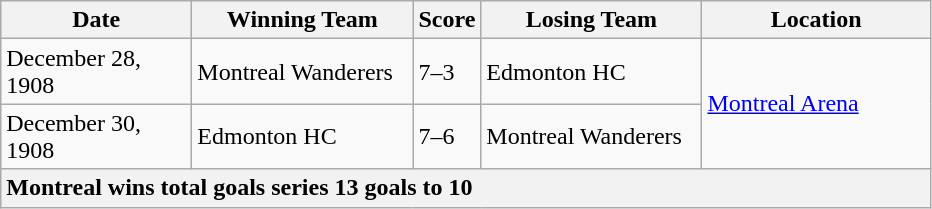<table class="wikitable">
<tr>
<th width="120">Date</th>
<th width="140">Winning Team</th>
<th width="5">Score</th>
<th width="140">Losing Team</th>
<th width="145">Location</th>
</tr>
<tr>
<td>December 28, 1908</td>
<td>Montreal Wanderers</td>
<td>7–3</td>
<td>Edmonton HC</td>
<td rowspan="2"><a href='#'>Montreal Arena</a></td>
</tr>
<tr>
<td>December 30, 1908</td>
<td>Edmonton HC</td>
<td>7–6</td>
<td>Montreal Wanderers</td>
</tr>
<tr>
<th colspan="5" style="text-align:left;">Montreal wins total goals series 13 goals to 10</th>
</tr>
</table>
